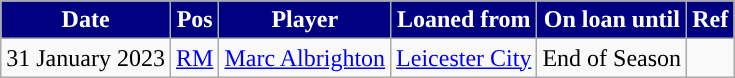<table class="wikitable plainrowheaders sortable">
<tr>
<th style="background:#000080; color:#FFFFFF; ">Date</th>
<th style="background:#000080; color:#FFFFFF; ">Pos</th>
<th style="background:#000080; color:#FFFFFF; ">Player</th>
<th style="background:#000080; color:#FFFFFF; ">Loaned from</th>
<th style="background:#000080; color:#FFFFFF; ">On loan until</th>
<th style="background:#000080; color:#FFFFFF; ">Ref</th>
</tr>
<tr>
<td>31 January 2023</td>
<td><a href='#'>RM</a></td>
<td> <a href='#'>Marc Albrighton</a></td>
<td> <a href='#'>Leicester City</a></td>
<td>End of Season</td>
<td></td>
</tr>
</table>
